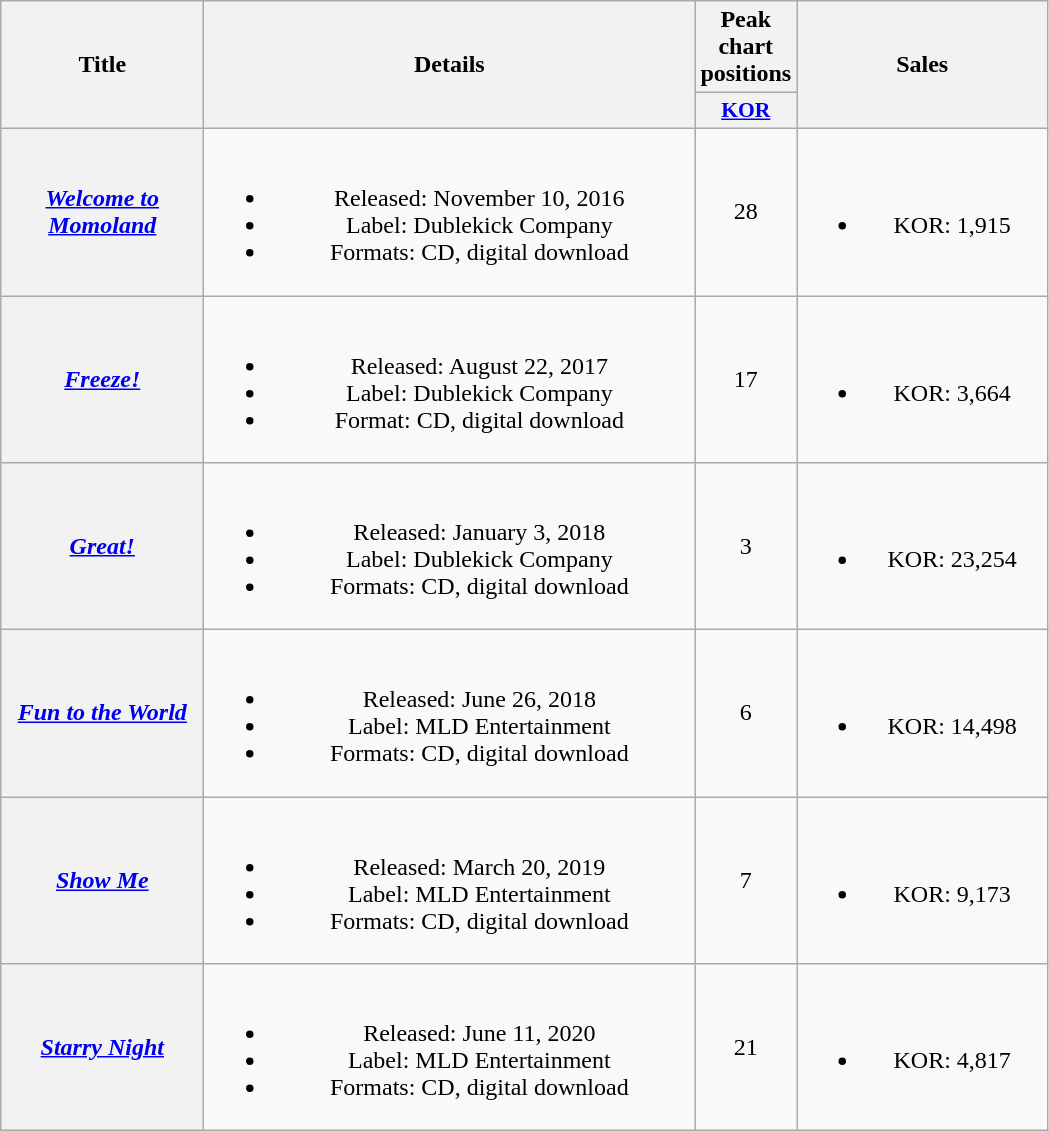<table class="wikitable plainrowheaders" style="text-align:center">
<tr>
<th scope="col" rowspan="2" style="width:8em;">Title</th>
<th scope="col" rowspan="2" style="width:20em;">Details</th>
<th scope="col" colspan="1">Peak<br>chart<br>positions</th>
<th scope="col" rowspan="2" style="width:10em;">Sales</th>
</tr>
<tr>
<th scope="col" style="width:3em;font-size:90%;"><a href='#'>KOR</a><br></th>
</tr>
<tr>
<th scope="row"><em><a href='#'>Welcome to Momoland</a></em></th>
<td><br><ul><li>Released: November 10, 2016</li><li>Label: Dublekick Company</li><li>Formats: CD, digital download</li></ul></td>
<td>28</td>
<td><br><ul><li>KOR: 1,915</li></ul></td>
</tr>
<tr>
<th scope="row"><em><a href='#'>Freeze!</a></em></th>
<td><br><ul><li>Released: August 22, 2017</li><li>Label: Dublekick Company</li><li>Format: CD, digital download</li></ul></td>
<td>17</td>
<td><br><ul><li>KOR: 3,664</li></ul></td>
</tr>
<tr>
<th scope="row"><em><a href='#'>Great!</a></em></th>
<td><br><ul><li>Released: January 3, 2018</li><li>Label: Dublekick Company</li><li>Formats: CD, digital download</li></ul></td>
<td>3</td>
<td><br><ul><li>KOR: 23,254</li></ul></td>
</tr>
<tr>
<th scope="row"><em><a href='#'>Fun to the World</a></em></th>
<td><br><ul><li>Released: June 26, 2018</li><li>Label: MLD Entertainment</li><li>Formats: CD, digital download</li></ul></td>
<td>6</td>
<td><br><ul><li>KOR: 14,498</li></ul></td>
</tr>
<tr>
<th scope="row"><em><a href='#'>Show Me</a></em></th>
<td><br><ul><li>Released: March 20, 2019</li><li>Label: MLD Entertainment</li><li>Formats: CD, digital download</li></ul></td>
<td>7</td>
<td><br><ul><li>KOR: 9,173</li></ul></td>
</tr>
<tr>
<th scope="row"><em><a href='#'>Starry Night</a></em></th>
<td><br><ul><li>Released: June 11, 2020</li><li>Label: MLD Entertainment</li><li>Formats: CD, digital download</li></ul></td>
<td>21</td>
<td><br><ul><li>KOR: 4,817</li></ul></td>
</tr>
</table>
